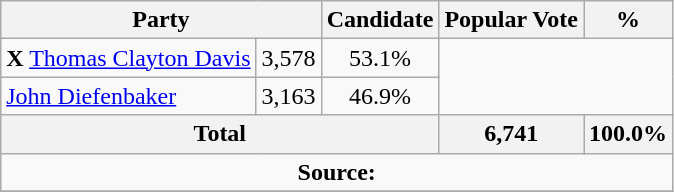<table class="wikitable">
<tr>
<th colspan="2">Party</th>
<th>Candidate</th>
<th>Popular Vote</th>
<th>%</th>
</tr>
<tr>
<td> <strong>X</strong> <a href='#'>Thomas Clayton Davis</a></td>
<td align=center>3,578</td>
<td align=center>53.1%</td>
</tr>
<tr>
<td><a href='#'>John Diefenbaker</a></td>
<td align=center>3,163</td>
<td align=center>46.9%</td>
</tr>
<tr>
<th colspan=3>Total</th>
<th>6,741</th>
<th>100.0%</th>
</tr>
<tr>
<td align="center" colspan=5><strong>Source:</strong> </td>
</tr>
<tr>
</tr>
</table>
